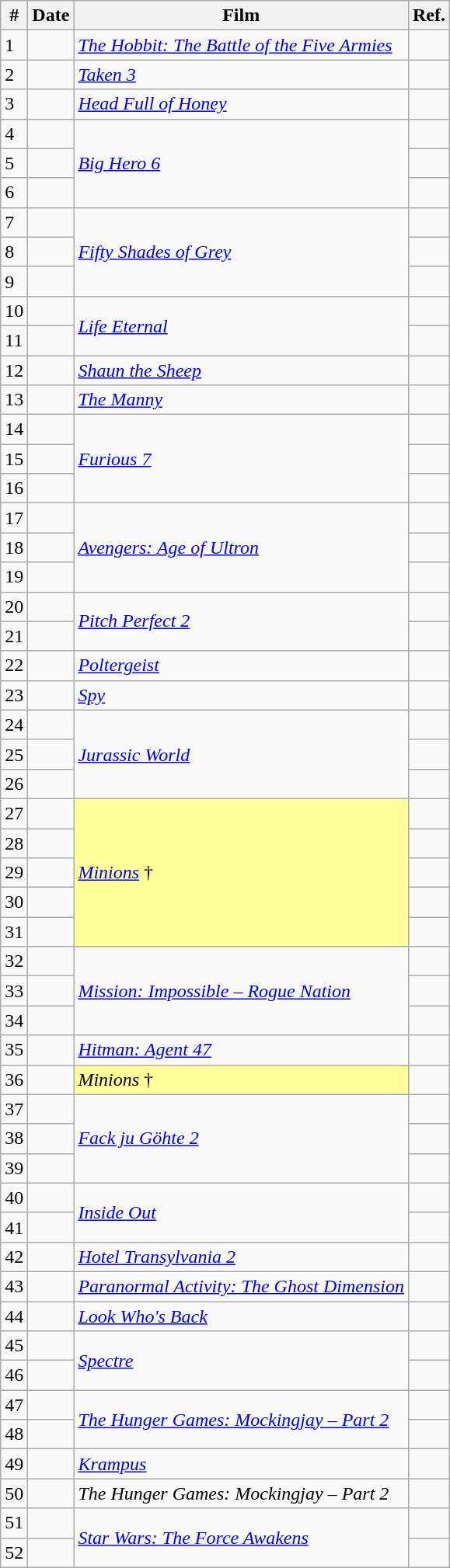<table class="wikitable sortable">
<tr>
<th>#</th>
<th>Date</th>
<th>Film</th>
<th>Ref.</th>
</tr>
<tr>
<td>1</td>
<td></td>
<td rowspan="1"><em><a href='#'>The Hobbit: The Battle of the Five Armies</a></em></td>
<td></td>
</tr>
<tr>
<td>2</td>
<td></td>
<td rowspan="1"><em><a href='#'>Taken 3</a></em></td>
<td></td>
</tr>
<tr>
<td>3</td>
<td></td>
<td rowspan="1"><em><a href='#'>Head Full of Honey</a></em></td>
<td></td>
</tr>
<tr>
<td>4</td>
<td></td>
<td rowspan="3"><em><a href='#'>Big Hero 6</a></em></td>
<td></td>
</tr>
<tr>
<td>5</td>
<td></td>
<td></td>
</tr>
<tr>
<td>6</td>
<td></td>
<td></td>
</tr>
<tr>
<td>7</td>
<td></td>
<td rowspan="3"><em><a href='#'>Fifty Shades of Grey</a></em></td>
<td></td>
</tr>
<tr>
<td>8</td>
<td></td>
<td></td>
</tr>
<tr>
<td>9</td>
<td></td>
<td></td>
</tr>
<tr>
<td>10</td>
<td></td>
<td rowspan="2"><em><a href='#'>Life Eternal</a></em></td>
<td></td>
</tr>
<tr>
<td>11</td>
<td></td>
<td></td>
</tr>
<tr>
<td>12</td>
<td></td>
<td rowspan="1"><em><a href='#'>Shaun the Sheep</a></em></td>
<td></td>
</tr>
<tr>
<td>13</td>
<td></td>
<td rowspan="1"><em><a href='#'>The Manny</a></em></td>
<td></td>
</tr>
<tr>
<td>14</td>
<td></td>
<td rowspan="3"><em><a href='#'>Furious 7</a></em></td>
<td></td>
</tr>
<tr>
<td>15</td>
<td></td>
<td></td>
</tr>
<tr>
<td>16</td>
<td></td>
<td></td>
</tr>
<tr>
<td>17</td>
<td></td>
<td rowspan="3"><em><a href='#'>Avengers: Age of Ultron</a></em></td>
<td></td>
</tr>
<tr>
<td>18</td>
<td></td>
<td></td>
</tr>
<tr>
<td>19</td>
<td></td>
<td></td>
</tr>
<tr>
<td>20</td>
<td></td>
<td rowspan="2"><em><a href='#'>Pitch Perfect 2</a></em></td>
<td></td>
</tr>
<tr>
<td>21</td>
<td></td>
<td></td>
</tr>
<tr>
<td>22</td>
<td></td>
<td rowspan="1"><em><a href='#'>Poltergeist</a></em></td>
<td></td>
</tr>
<tr>
<td>23</td>
<td></td>
<td rowspan="1"><em><a href='#'>Spy</a></em></td>
<td></td>
</tr>
<tr>
<td>24</td>
<td></td>
<td rowspan="3"><em><a href='#'>Jurassic World</a></em></td>
<td></td>
</tr>
<tr>
<td>25</td>
<td></td>
<td></td>
</tr>
<tr>
<td>26</td>
<td></td>
<td></td>
</tr>
<tr>
<td>27</td>
<td></td>
<td rowspan="5" style="background-color:#FFFF99"><em><a href='#'>Minions</a></em> †</td>
<td></td>
</tr>
<tr>
<td>28</td>
<td></td>
<td></td>
</tr>
<tr>
<td>29</td>
<td></td>
<td></td>
</tr>
<tr>
<td>30</td>
<td></td>
<td></td>
</tr>
<tr>
<td>31</td>
<td></td>
<td></td>
</tr>
<tr>
<td>32</td>
<td></td>
<td rowspan="3"><em><a href='#'>Mission: Impossible – Rogue Nation</a></em></td>
<td></td>
</tr>
<tr>
<td>33</td>
<td></td>
<td></td>
</tr>
<tr>
<td>34</td>
<td></td>
<td></td>
</tr>
<tr>
<td>35</td>
<td></td>
<td rowspan="1"><em><a href='#'>Hitman: Agent 47</a></em></td>
<td></td>
</tr>
<tr>
<td>36</td>
<td></td>
<td style="background-color:#FFFF99"><em>Minions</em> †</td>
<td></td>
</tr>
<tr>
<td>37</td>
<td></td>
<td rowspan="3"><em><a href='#'>Fack ju Göhte 2</a></em></td>
<td></td>
</tr>
<tr>
<td>38</td>
<td></td>
<td></td>
</tr>
<tr>
<td>39</td>
<td></td>
<td></td>
</tr>
<tr>
<td>40</td>
<td></td>
<td rowspan="2"><em><a href='#'>Inside Out</a></em></td>
<td></td>
</tr>
<tr>
<td>41</td>
<td></td>
<td></td>
</tr>
<tr>
<td>42</td>
<td></td>
<td rowspan="1"><em><a href='#'>Hotel Transylvania 2</a></em></td>
<td></td>
</tr>
<tr>
<td>43</td>
<td></td>
<td rowspan="1"><em><a href='#'>Paranormal Activity: The Ghost Dimension</a></em></td>
<td></td>
</tr>
<tr>
<td>44</td>
<td></td>
<td rowspan="1"><em><a href='#'>Look Who's Back</a></em></td>
<td></td>
</tr>
<tr>
<td>45</td>
<td></td>
<td rowspan="2"><em><a href='#'>Spectre</a></em></td>
<td></td>
</tr>
<tr>
<td>46</td>
<td></td>
<td></td>
</tr>
<tr>
<td>47</td>
<td></td>
<td rowspan="2"><em><a href='#'>The Hunger Games: Mockingjay – Part 2</a></em></td>
<td></td>
</tr>
<tr>
<td>48</td>
<td></td>
<td></td>
</tr>
<tr>
<td>49</td>
<td></td>
<td rowspan="1"><em><a href='#'>Krampus</a></em></td>
<td></td>
</tr>
<tr>
<td>50</td>
<td></td>
<td rowspan="1"><em>The Hunger Games: Mockingjay – Part 2</em></td>
<td></td>
</tr>
<tr>
<td>51</td>
<td></td>
<td rowspan="2"><em><a href='#'>Star Wars: The Force Awakens</a></em></td>
<td></td>
</tr>
<tr>
<td>52</td>
<td></td>
<td></td>
</tr>
</table>
